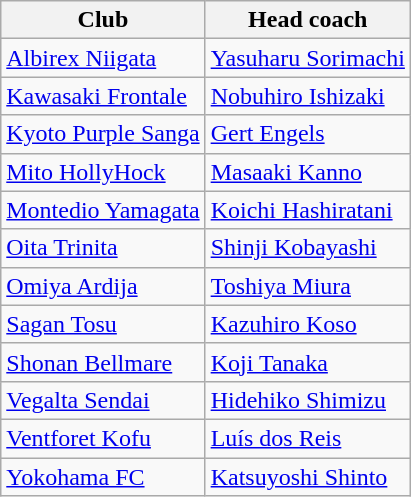<table class="wikitable sortable" style="text-align: left;">
<tr>
<th>Club</th>
<th>Head coach</th>
</tr>
<tr>
<td><a href='#'>Albirex Niigata</a></td>
<td> <a href='#'>Yasuharu Sorimachi</a></td>
</tr>
<tr>
<td><a href='#'>Kawasaki Frontale</a></td>
<td> <a href='#'>Nobuhiro Ishizaki</a></td>
</tr>
<tr>
<td><a href='#'>Kyoto Purple Sanga</a></td>
<td> <a href='#'>Gert Engels</a></td>
</tr>
<tr>
<td><a href='#'>Mito HollyHock</a></td>
<td> <a href='#'>Masaaki Kanno</a></td>
</tr>
<tr>
<td><a href='#'>Montedio Yamagata</a></td>
<td> <a href='#'>Koichi Hashiratani</a></td>
</tr>
<tr>
<td><a href='#'>Oita Trinita</a></td>
<td> <a href='#'>Shinji Kobayashi</a></td>
</tr>
<tr>
<td><a href='#'>Omiya Ardija</a></td>
<td> <a href='#'>Toshiya Miura</a></td>
</tr>
<tr>
<td><a href='#'>Sagan Tosu</a></td>
<td> <a href='#'>Kazuhiro Koso</a></td>
</tr>
<tr>
<td><a href='#'>Shonan Bellmare</a></td>
<td> <a href='#'>Koji Tanaka</a></td>
</tr>
<tr>
<td><a href='#'>Vegalta Sendai</a></td>
<td> <a href='#'>Hidehiko Shimizu</a></td>
</tr>
<tr>
<td><a href='#'>Ventforet Kofu</a></td>
<td> <a href='#'>Luís dos Reis</a></td>
</tr>
<tr>
<td><a href='#'>Yokohama FC</a></td>
<td> <a href='#'>Katsuyoshi Shinto</a></td>
</tr>
</table>
